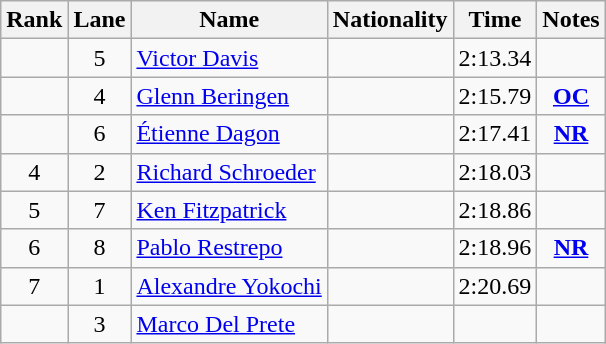<table class="wikitable sortable" style="text-align:center">
<tr>
<th>Rank</th>
<th>Lane</th>
<th>Name</th>
<th>Nationality</th>
<th>Time</th>
<th>Notes</th>
</tr>
<tr>
<td></td>
<td>5</td>
<td align=left><a href='#'>Victor Davis</a></td>
<td align=left></td>
<td>2:13.34</td>
<td></td>
</tr>
<tr>
<td></td>
<td>4</td>
<td align=left><a href='#'>Glenn Beringen</a></td>
<td align=left></td>
<td>2:15.79</td>
<td><strong><a href='#'>OC</a></strong></td>
</tr>
<tr>
<td></td>
<td>6</td>
<td align=left><a href='#'>Étienne Dagon</a></td>
<td align=left></td>
<td>2:17.41</td>
<td><strong><a href='#'>NR</a></strong></td>
</tr>
<tr>
<td>4</td>
<td>2</td>
<td align=left><a href='#'>Richard Schroeder</a></td>
<td align=left></td>
<td>2:18.03</td>
<td></td>
</tr>
<tr>
<td>5</td>
<td>7</td>
<td align=left><a href='#'>Ken Fitzpatrick</a></td>
<td align=left></td>
<td>2:18.86</td>
<td></td>
</tr>
<tr>
<td>6</td>
<td>8</td>
<td align=left><a href='#'>Pablo Restrepo</a></td>
<td align=left></td>
<td>2:18.96</td>
<td><strong><a href='#'>NR</a></strong></td>
</tr>
<tr>
<td>7</td>
<td>1</td>
<td align=left><a href='#'>Alexandre Yokochi</a></td>
<td align=left></td>
<td>2:20.69</td>
<td></td>
</tr>
<tr>
<td></td>
<td>3</td>
<td align=left><a href='#'>Marco Del Prete</a></td>
<td align=left></td>
<td></td>
<td></td>
</tr>
</table>
